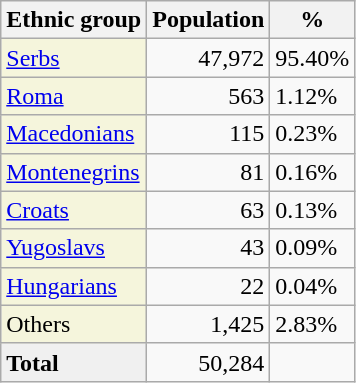<table class="wikitable">
<tr>
<th>Ethnic group</th>
<th>Population</th>
<th>%</th>
</tr>
<tr>
<td style="background:#F5F5DC;"><a href='#'>Serbs</a></td>
<td align="right">47,972</td>
<td>95.40%</td>
</tr>
<tr>
<td style="background:#F5F5DC;"><a href='#'>Roma</a></td>
<td align="right">563</td>
<td>1.12%</td>
</tr>
<tr>
<td style="background:#F5F5DC;"><a href='#'>Macedonians</a></td>
<td align="right">115</td>
<td>0.23%</td>
</tr>
<tr>
<td style="background:#F5F5DC;"><a href='#'>Montenegrins</a></td>
<td align="right">81</td>
<td>0.16%</td>
</tr>
<tr>
<td style="background:#F5F5DC;"><a href='#'>Croats</a></td>
<td align="right">63</td>
<td>0.13%</td>
</tr>
<tr>
<td style="background:#F5F5DC;"><a href='#'>Yugoslavs</a></td>
<td align="right">43</td>
<td>0.09%</td>
</tr>
<tr>
<td style="background:#F5F5DC;"><a href='#'>Hungarians</a></td>
<td align="right">22</td>
<td>0.04%</td>
</tr>
<tr>
<td style="background:#F5F5DC;">Others</td>
<td align="right">1,425</td>
<td>2.83%</td>
</tr>
<tr class="sortbottom">
<td style="background:#F0F0F0;"><strong>Total</strong></td>
<td align="right">50,284</td>
<td></td>
</tr>
</table>
